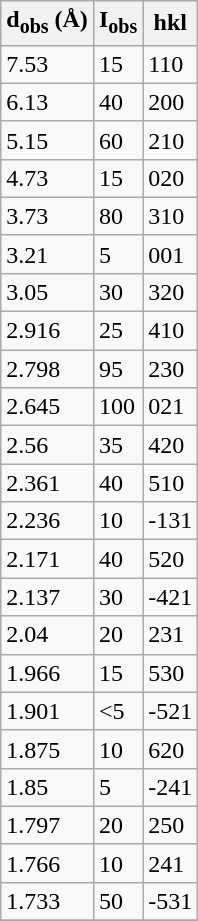<table class="wikitable">
<tr>
<th>d<sub>obs</sub> (Å)</th>
<th>I<sub>obs</sub></th>
<th>hkl</th>
</tr>
<tr>
<td>7.53</td>
<td>15</td>
<td>110</td>
</tr>
<tr>
<td>6.13</td>
<td>40</td>
<td>200</td>
</tr>
<tr>
<td>5.15</td>
<td>60</td>
<td>210</td>
</tr>
<tr>
<td>4.73</td>
<td>15</td>
<td>020</td>
</tr>
<tr>
<td>3.73</td>
<td>80</td>
<td>310</td>
</tr>
<tr>
<td>3.21</td>
<td>5</td>
<td>001</td>
</tr>
<tr>
<td>3.05</td>
<td>30</td>
<td>320</td>
</tr>
<tr>
<td>2.916</td>
<td>25</td>
<td>410</td>
</tr>
<tr>
<td>2.798</td>
<td>95</td>
<td>230</td>
</tr>
<tr>
<td>2.645</td>
<td>100</td>
<td>021</td>
</tr>
<tr>
<td>2.56</td>
<td>35</td>
<td>420</td>
</tr>
<tr>
<td>2.361</td>
<td>40</td>
<td>510</td>
</tr>
<tr>
<td>2.236</td>
<td>10</td>
<td>-131</td>
</tr>
<tr>
<td>2.171</td>
<td>40</td>
<td>520</td>
</tr>
<tr>
<td>2.137</td>
<td>30</td>
<td>-421</td>
</tr>
<tr>
<td>2.04</td>
<td>20</td>
<td>231</td>
</tr>
<tr>
<td>1.966</td>
<td>15</td>
<td>530</td>
</tr>
<tr>
<td>1.901</td>
<td><5</td>
<td>-521</td>
</tr>
<tr>
<td>1.875</td>
<td>10</td>
<td>620</td>
</tr>
<tr>
<td>1.85</td>
<td>5</td>
<td>-241</td>
</tr>
<tr>
<td>1.797</td>
<td>20</td>
<td>250</td>
</tr>
<tr>
<td>1.766</td>
<td>10</td>
<td>241</td>
</tr>
<tr>
<td>1.733</td>
<td>50</td>
<td>-531</td>
</tr>
<tr>
</tr>
</table>
